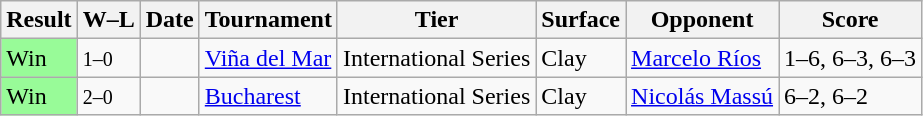<table class="sortable wikitable">
<tr>
<th>Result</th>
<th class="unsortable">W–L</th>
<th>Date</th>
<th>Tournament</th>
<th>Tier</th>
<th>Surface</th>
<th>Opponent</th>
<th class="unsortable">Score</th>
</tr>
<tr>
<td style="background:#98fb98;">Win</td>
<td><small>1–0</small></td>
<td><a href='#'></a></td>
<td><a href='#'>Viña del Mar</a> </td>
<td>International Series</td>
<td>Clay</td>
<td> <a href='#'>Marcelo Ríos</a></td>
<td>1–6, 6–3, 6–3</td>
</tr>
<tr>
<td style="background:#98fb98;">Win</td>
<td><small>2–0</small></td>
<td><a href='#'></a></td>
<td><a href='#'>Bucharest</a> </td>
<td>International Series</td>
<td>Clay</td>
<td> <a href='#'>Nicolás Massú</a></td>
<td>6–2, 6–2</td>
</tr>
</table>
